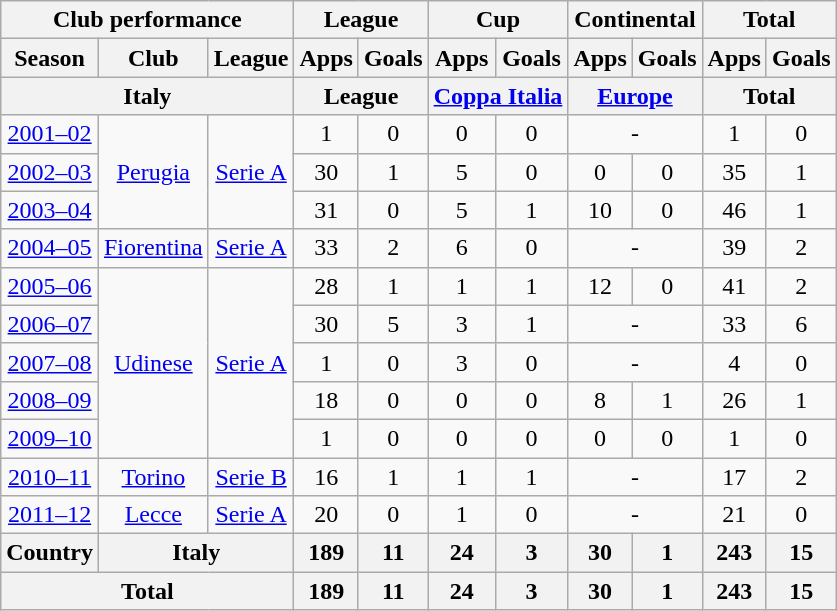<table class="wikitable" style="text-align:center;">
<tr>
<th colspan=3>Club performance</th>
<th colspan=2>League</th>
<th colspan=2>Cup</th>
<th colspan=2>Continental</th>
<th colspan=2>Total</th>
</tr>
<tr>
<th>Season</th>
<th>Club</th>
<th>League</th>
<th>Apps</th>
<th>Goals</th>
<th>Apps</th>
<th>Goals</th>
<th>Apps</th>
<th>Goals</th>
<th>Apps</th>
<th>Goals</th>
</tr>
<tr>
<th colspan=3>Italy</th>
<th colspan=2>League</th>
<th colspan=2><a href='#'>Coppa Italia</a></th>
<th colspan=2><a href='#'>Europe</a></th>
<th colspan=2>Total</th>
</tr>
<tr>
<td><a href='#'>2001–02</a></td>
<td rowspan="3"><a href='#'>Perugia</a></td>
<td rowspan="3"><a href='#'>Serie A</a></td>
<td>1</td>
<td>0</td>
<td>0</td>
<td>0</td>
<td colspan="2">-</td>
<td>1</td>
<td>0</td>
</tr>
<tr>
<td><a href='#'>2002–03</a></td>
<td>30</td>
<td>1</td>
<td>5</td>
<td>0</td>
<td>0</td>
<td>0</td>
<td>35</td>
<td>1</td>
</tr>
<tr>
<td><a href='#'>2003–04</a></td>
<td>31</td>
<td>0</td>
<td>5</td>
<td>1</td>
<td>10</td>
<td>0</td>
<td>46</td>
<td>1</td>
</tr>
<tr>
<td><a href='#'>2004–05</a></td>
<td><a href='#'>Fiorentina</a></td>
<td><a href='#'>Serie A</a></td>
<td>33</td>
<td>2</td>
<td>6</td>
<td>0</td>
<td colspan="2">-</td>
<td>39</td>
<td>2</td>
</tr>
<tr>
<td><a href='#'>2005–06</a></td>
<td rowspan="5"><a href='#'>Udinese</a></td>
<td rowspan="5"><a href='#'>Serie A</a></td>
<td>28</td>
<td>1</td>
<td>1</td>
<td>1</td>
<td>12</td>
<td>0</td>
<td>41</td>
<td>2</td>
</tr>
<tr>
<td><a href='#'>2006–07</a></td>
<td>30</td>
<td>5</td>
<td>3</td>
<td>1</td>
<td colspan="2">-</td>
<td>33</td>
<td>6</td>
</tr>
<tr>
<td><a href='#'>2007–08</a></td>
<td>1</td>
<td>0</td>
<td>3</td>
<td>0</td>
<td colspan="2">-</td>
<td>4</td>
<td>0</td>
</tr>
<tr>
<td><a href='#'>2008–09</a></td>
<td>18</td>
<td>0</td>
<td>0</td>
<td>0</td>
<td>8</td>
<td>1</td>
<td>26</td>
<td>1</td>
</tr>
<tr>
<td><a href='#'>2009–10</a></td>
<td>1</td>
<td>0</td>
<td>0</td>
<td>0</td>
<td>0</td>
<td>0</td>
<td>1</td>
<td>0</td>
</tr>
<tr>
<td><a href='#'>2010–11</a></td>
<td><a href='#'>Torino</a></td>
<td 1><a href='#'>Serie B</a></td>
<td>16</td>
<td>1</td>
<td>1</td>
<td>1</td>
<td colspan="2">-</td>
<td>17</td>
<td>2</td>
</tr>
<tr>
<td><a href='#'>2011–12</a></td>
<td><a href='#'>Lecce</a></td>
<td><a href='#'>Serie A</a></td>
<td>20</td>
<td>0</td>
<td>1</td>
<td>0</td>
<td colspan="2">-</td>
<td>21</td>
<td>0</td>
</tr>
<tr>
<th rowspan=1>Country</th>
<th colspan=2>Italy</th>
<th>189</th>
<th>11</th>
<th>24</th>
<th>3</th>
<th>30</th>
<th>1</th>
<th>243</th>
<th>15</th>
</tr>
<tr>
<th colspan=3>Total</th>
<th>189</th>
<th>11</th>
<th>24</th>
<th>3</th>
<th>30</th>
<th>1</th>
<th>243</th>
<th>15</th>
</tr>
</table>
